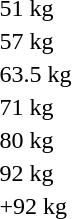<table>
<tr>
<td rowspan=2>51 kg<br></td>
<td rowspan=2></td>
<td rowspan=2></td>
<td></td>
</tr>
<tr>
<td></td>
</tr>
<tr>
<td rowspan=2>57 kg<br></td>
<td rowspan=2></td>
<td rowspan=2></td>
<td></td>
</tr>
<tr>
<td></td>
</tr>
<tr>
<td rowspan=2>63.5 kg<br></td>
<td rowspan=2></td>
<td rowspan=2></td>
<td></td>
</tr>
<tr>
<td></td>
</tr>
<tr>
<td rowspan=2>71 kg<br></td>
<td rowspan=2></td>
<td rowspan=2></td>
<td></td>
</tr>
<tr>
<td></td>
</tr>
<tr>
<td rowspan=2>80 kg<br></td>
<td rowspan=2></td>
<td rowspan=2></td>
<td></td>
</tr>
<tr>
<td></td>
</tr>
<tr>
<td rowspan=2>92 kg<br></td>
<td rowspan=2></td>
<td rowspan=2></td>
<td></td>
</tr>
<tr>
<td></td>
</tr>
<tr>
<td rowspan=2>+92 kg<br></td>
<td rowspan=2></td>
<td rowspan=2></td>
<td></td>
</tr>
<tr>
<td></td>
</tr>
</table>
